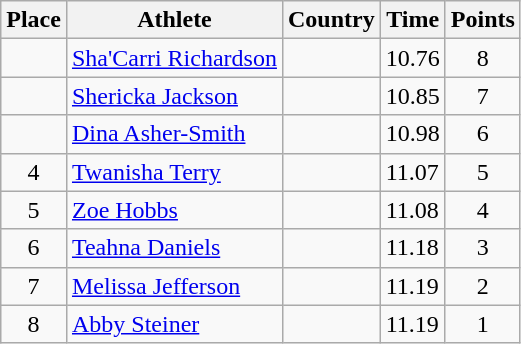<table class="wikitable">
<tr>
<th>Place</th>
<th>Athlete</th>
<th>Country</th>
<th>Time</th>
<th>Points</th>
</tr>
<tr>
<td align=center></td>
<td><a href='#'>Sha'Carri Richardson</a></td>
<td></td>
<td>10.76</td>
<td align=center>8</td>
</tr>
<tr>
<td align=center></td>
<td><a href='#'>Shericka Jackson</a></td>
<td></td>
<td>10.85</td>
<td align=center>7</td>
</tr>
<tr>
<td align=center></td>
<td><a href='#'>Dina Asher-Smith</a></td>
<td></td>
<td>10.98</td>
<td align=center>6</td>
</tr>
<tr>
<td align=center>4</td>
<td><a href='#'>Twanisha Terry</a></td>
<td></td>
<td>11.07</td>
<td align=center>5</td>
</tr>
<tr>
<td align=center>5</td>
<td><a href='#'>Zoe Hobbs</a></td>
<td></td>
<td>11.08</td>
<td align=center>4</td>
</tr>
<tr>
<td align=center>6</td>
<td><a href='#'>Teahna Daniels</a></td>
<td></td>
<td>11.18</td>
<td align=center>3</td>
</tr>
<tr>
<td align=center>7</td>
<td><a href='#'>Melissa Jefferson</a></td>
<td></td>
<td>11.19</td>
<td align=center>2</td>
</tr>
<tr>
<td align=center>8</td>
<td><a href='#'>Abby Steiner</a></td>
<td></td>
<td>11.19</td>
<td align=center>1</td>
</tr>
</table>
